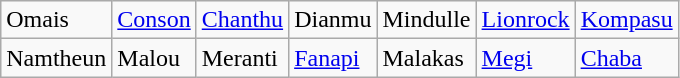<table class="wikitable">
<tr>
<td>Omais</td>
<td><a href='#'>Conson</a></td>
<td><a href='#'>Chanthu</a></td>
<td>Dianmu</td>
<td>Mindulle</td>
<td><a href='#'>Lionrock</a></td>
<td><a href='#'>Kompasu</a></td>
</tr>
<tr>
<td>Namtheun</td>
<td>Malou</td>
<td>Meranti</td>
<td><a href='#'>Fanapi</a></td>
<td>Malakas</td>
<td><a href='#'>Megi</a></td>
<td><a href='#'>Chaba</a></td>
</tr>
</table>
